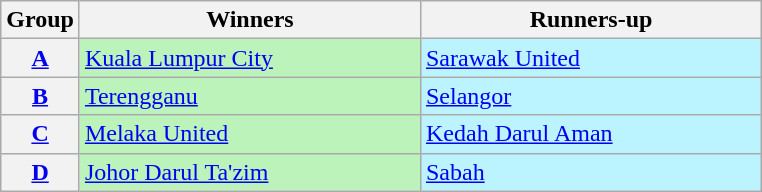<table class="wikitable">
<tr>
<th>Group</th>
<th width=220>Winners</th>
<th width=220>Runners-up</th>
</tr>
<tr>
<th><a href='#'>A</a></th>
<td bgcolor=#BBF3BB><a href='#'>Kuala Lumpur City</a></td>
<td bgcolor=#BBF3FF><a href='#'>Sarawak United</a></td>
</tr>
<tr>
<th><a href='#'>B</a></th>
<td bgcolor=#BBF3BB><a href='#'>Terengganu</a></td>
<td bgcolor=#BBF3FF><a href='#'>Selangor</a></td>
</tr>
<tr>
<th><a href='#'>C</a></th>
<td bgcolor=#BBF3BB><a href='#'>Melaka United</a></td>
<td bgcolor=#BBF3FF><a href='#'>Kedah Darul Aman</a></td>
</tr>
<tr>
<th><a href='#'>D</a></th>
<td bgcolor=#BBF3BB><a href='#'>Johor Darul Ta'zim</a></td>
<td bgcolor=#BBF3FF><a href='#'>Sabah</a></td>
</tr>
</table>
